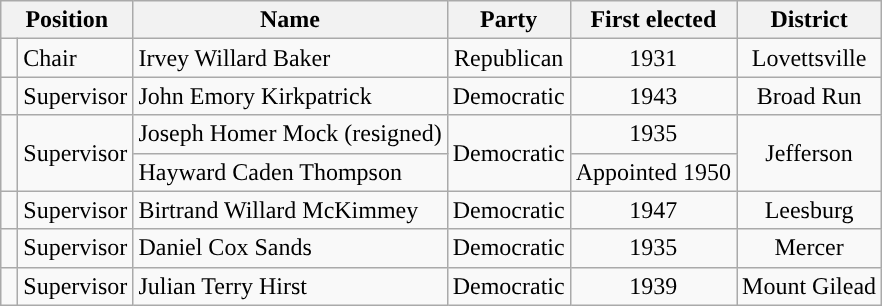<table class="wikitable">
<tr>
<th colspan="2">Position</th>
<th>Name</th>
<th>Party</th>
<th>First elected</th>
<th>District</th>
</tr>
<tr>
<td style="background-color:"> </td>
<td>Chair</td>
<td>Irvey Willard Baker</td>
<td style="text-align:center;">Republican</td>
<td style="text-align:center;">1931</td>
<td style="text-align:center;">Lovettsville</td>
</tr>
<tr>
<td style="background-color:"> </td>
<td>Supervisor</td>
<td>John Emory Kirkpatrick</td>
<td style="text-align:center;">Democratic</td>
<td style="text-align:center;">1943</td>
<td style="text-align:center;">Broad Run</td>
</tr>
<tr>
<td rowspan="2" style="background-color:"> </td>
<td rowspan="2">Supervisor</td>
<td>Joseph Homer Mock (resigned)</td>
<td rowspan="2" style="text-align:center;">Democratic</td>
<td style="text-align:center;">1935</td>
<td rowspan="2" style="text-align:center;">Jefferson</td>
</tr>
<tr>
<td>Hayward Caden Thompson</td>
<td style="text-align:center;">Appointed 1950</td>
</tr>
<tr>
<td style="background-color:"> </td>
<td>Supervisor</td>
<td>Birtrand Willard McKimmey</td>
<td style="text-align:center;">Democratic</td>
<td style="text-align:center;">1947</td>
<td style="text-align:center;">Leesburg</td>
</tr>
<tr>
<td style="background-color:"> </td>
<td>Supervisor</td>
<td>Daniel Cox Sands</td>
<td style="text-align:center;">Democratic</td>
<td style="text-align:center;">1935</td>
<td style="text-align:center;">Mercer</td>
</tr>
<tr>
<td style="background-color:"> </td>
<td>Supervisor</td>
<td>Julian Terry Hirst</td>
<td style="text-align:center;">Democratic</td>
<td style="text-align:center;">1939</td>
<td style="text-align:center;">Mount Gilead</td>
</tr>
</table>
